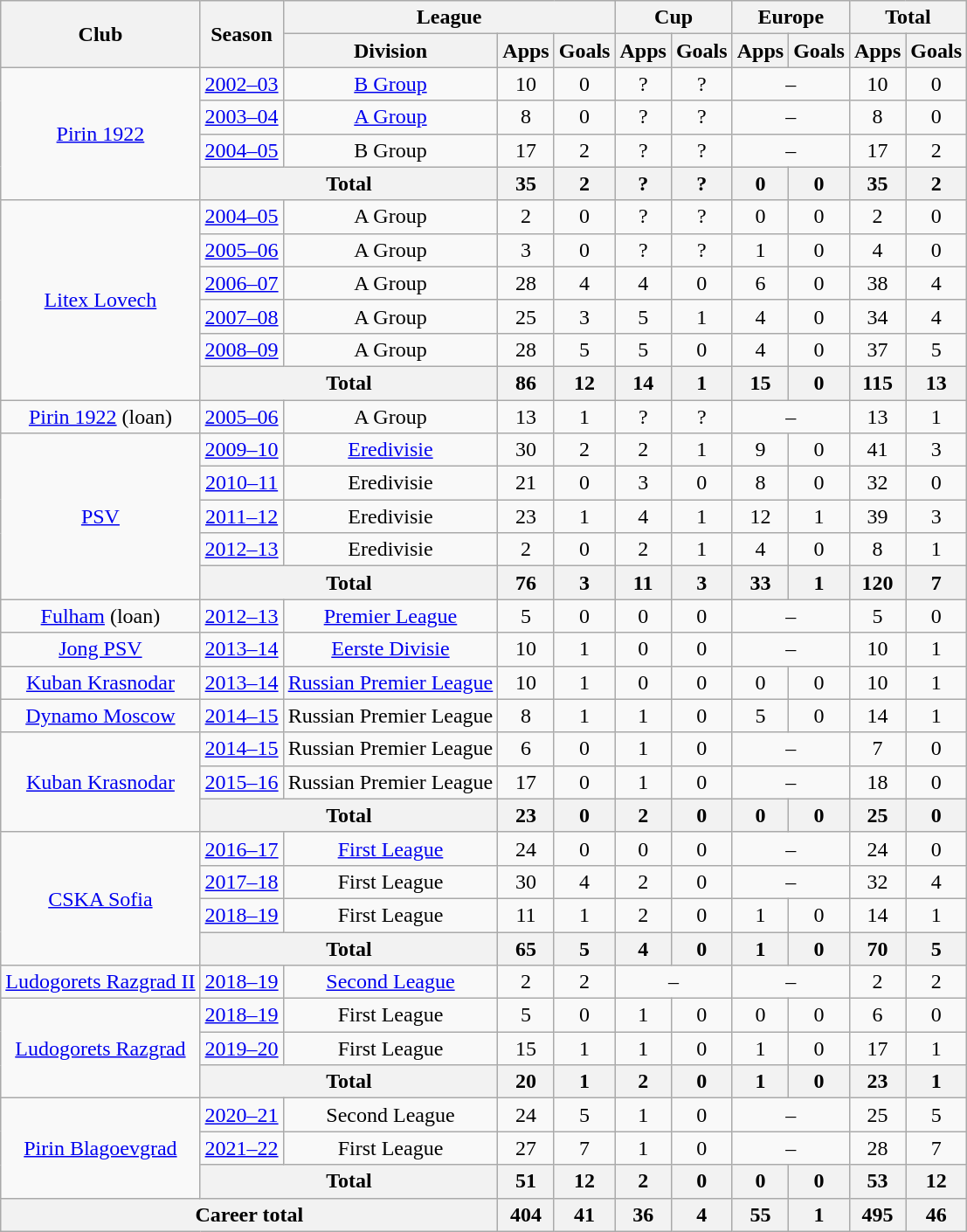<table class="wikitable" style="text-align:center">
<tr>
<th rowspan="2">Club</th>
<th rowspan="2">Season</th>
<th colspan="3">League</th>
<th colspan="2">Cup</th>
<th colspan="2">Europe</th>
<th colspan="2">Total</th>
</tr>
<tr>
<th>Division</th>
<th>Apps</th>
<th>Goals</th>
<th>Apps</th>
<th>Goals</th>
<th>Apps</th>
<th>Goals</th>
<th>Apps</th>
<th>Goals</th>
</tr>
<tr>
<td rowspan="4"><a href='#'>Pirin 1922</a></td>
<td><a href='#'>2002–03</a></td>
<td><a href='#'>B Group</a></td>
<td>10</td>
<td>0</td>
<td>?</td>
<td>?</td>
<td colspan="2">–</td>
<td>10</td>
<td>0</td>
</tr>
<tr>
<td><a href='#'>2003–04</a></td>
<td><a href='#'>A Group</a></td>
<td>8</td>
<td>0</td>
<td>?</td>
<td>?</td>
<td colspan="2">–</td>
<td>8</td>
<td>0</td>
</tr>
<tr>
<td><a href='#'>2004–05</a></td>
<td>B Group</td>
<td>17</td>
<td>2</td>
<td>?</td>
<td>?</td>
<td colspan="2">–</td>
<td>17</td>
<td>2</td>
</tr>
<tr>
<th colspan="2">Total</th>
<th>35</th>
<th>2</th>
<th>?</th>
<th>?</th>
<th>0</th>
<th>0</th>
<th>35</th>
<th>2</th>
</tr>
<tr>
<td rowspan="6"><a href='#'>Litex Lovech</a></td>
<td><a href='#'>2004–05</a></td>
<td>A Group</td>
<td>2</td>
<td>0</td>
<td>?</td>
<td>?</td>
<td>0</td>
<td>0</td>
<td>2</td>
<td>0</td>
</tr>
<tr>
<td><a href='#'>2005–06</a></td>
<td>A Group</td>
<td>3</td>
<td>0</td>
<td>?</td>
<td>?</td>
<td>1</td>
<td>0</td>
<td>4</td>
<td>0</td>
</tr>
<tr>
<td><a href='#'>2006–07</a></td>
<td>A Group</td>
<td>28</td>
<td>4</td>
<td>4</td>
<td>0</td>
<td>6</td>
<td>0</td>
<td>38</td>
<td>4</td>
</tr>
<tr>
<td><a href='#'>2007–08</a></td>
<td>A Group</td>
<td>25</td>
<td>3</td>
<td>5</td>
<td>1</td>
<td>4</td>
<td>0</td>
<td>34</td>
<td>4</td>
</tr>
<tr>
<td><a href='#'>2008–09</a></td>
<td>A Group</td>
<td>28</td>
<td>5</td>
<td>5</td>
<td>0</td>
<td>4</td>
<td>0</td>
<td>37</td>
<td>5</td>
</tr>
<tr>
<th colspan="2">Total</th>
<th>86</th>
<th>12</th>
<th>14</th>
<th>1</th>
<th>15</th>
<th>0</th>
<th>115</th>
<th>13</th>
</tr>
<tr>
<td><a href='#'>Pirin 1922</a> (loan)</td>
<td><a href='#'>2005–06</a></td>
<td>A Group</td>
<td>13</td>
<td>1</td>
<td>?</td>
<td>?</td>
<td colspan="2">–</td>
<td>13</td>
<td>1</td>
</tr>
<tr>
<td rowspan="5"><a href='#'>PSV</a></td>
<td><a href='#'>2009–10</a></td>
<td><a href='#'>Eredivisie</a></td>
<td>30</td>
<td>2</td>
<td>2</td>
<td>1</td>
<td>9</td>
<td>0</td>
<td>41</td>
<td>3</td>
</tr>
<tr>
<td><a href='#'>2010–11</a></td>
<td>Eredivisie</td>
<td>21</td>
<td>0</td>
<td>3</td>
<td>0</td>
<td>8</td>
<td>0</td>
<td>32</td>
<td>0</td>
</tr>
<tr>
<td><a href='#'>2011–12</a></td>
<td>Eredivisie</td>
<td>23</td>
<td>1</td>
<td>4</td>
<td>1</td>
<td>12</td>
<td>1</td>
<td>39</td>
<td>3</td>
</tr>
<tr>
<td><a href='#'>2012–13</a></td>
<td>Eredivisie</td>
<td>2</td>
<td>0</td>
<td>2</td>
<td>1</td>
<td>4</td>
<td>0</td>
<td>8</td>
<td>1</td>
</tr>
<tr>
<th colspan="2">Total</th>
<th>76</th>
<th>3</th>
<th>11</th>
<th>3</th>
<th>33</th>
<th>1</th>
<th>120</th>
<th>7</th>
</tr>
<tr>
<td><a href='#'>Fulham</a> (loan)</td>
<td><a href='#'>2012–13</a></td>
<td><a href='#'>Premier League</a></td>
<td>5</td>
<td>0</td>
<td>0</td>
<td>0</td>
<td colspan="2">–</td>
<td>5</td>
<td>0</td>
</tr>
<tr>
<td><a href='#'>Jong PSV</a></td>
<td><a href='#'>2013–14</a></td>
<td><a href='#'>Eerste Divisie</a></td>
<td>10</td>
<td>1</td>
<td>0</td>
<td>0</td>
<td colspan="2">–</td>
<td>10</td>
<td>1</td>
</tr>
<tr>
<td><a href='#'>Kuban Krasnodar</a></td>
<td><a href='#'>2013–14</a></td>
<td><a href='#'>Russian Premier League</a></td>
<td>10</td>
<td>1</td>
<td>0</td>
<td>0</td>
<td>0</td>
<td>0</td>
<td>10</td>
<td>1</td>
</tr>
<tr>
<td><a href='#'>Dynamo Moscow</a></td>
<td><a href='#'>2014–15</a></td>
<td>Russian Premier League</td>
<td>8</td>
<td>1</td>
<td>1</td>
<td>0</td>
<td>5</td>
<td>0</td>
<td>14</td>
<td>1</td>
</tr>
<tr>
<td rowspan="3"><a href='#'>Kuban Krasnodar</a></td>
<td><a href='#'>2014–15</a></td>
<td>Russian Premier League</td>
<td>6</td>
<td>0</td>
<td>1</td>
<td>0</td>
<td colspan="2">–</td>
<td>7</td>
<td>0</td>
</tr>
<tr>
<td><a href='#'>2015–16</a></td>
<td>Russian Premier League</td>
<td>17</td>
<td>0</td>
<td>1</td>
<td>0</td>
<td colspan="2">–</td>
<td>18</td>
<td>0</td>
</tr>
<tr>
<th colspan="2">Total</th>
<th>23</th>
<th>0</th>
<th>2</th>
<th>0</th>
<th>0</th>
<th>0</th>
<th>25</th>
<th>0</th>
</tr>
<tr>
<td rowspan="4"><a href='#'>CSKA Sofia</a></td>
<td><a href='#'>2016–17</a></td>
<td><a href='#'>First League</a></td>
<td>24</td>
<td>0</td>
<td>0</td>
<td>0</td>
<td colspan="2">–</td>
<td>24</td>
<td>0</td>
</tr>
<tr>
<td><a href='#'>2017–18</a></td>
<td>First League</td>
<td>30</td>
<td>4</td>
<td>2</td>
<td>0</td>
<td colspan="2">–</td>
<td>32</td>
<td>4</td>
</tr>
<tr>
<td><a href='#'>2018–19</a></td>
<td>First League</td>
<td>11</td>
<td>1</td>
<td>2</td>
<td>0</td>
<td>1</td>
<td>0</td>
<td>14</td>
<td>1</td>
</tr>
<tr>
<th colspan="2">Total</th>
<th>65</th>
<th>5</th>
<th>4</th>
<th>0</th>
<th>1</th>
<th>0</th>
<th>70</th>
<th>5</th>
</tr>
<tr>
<td rowspan="1"><a href='#'>Ludogorets Razgrad II</a></td>
<td><a href='#'>2018–19</a></td>
<td><a href='#'>Second League</a></td>
<td>2</td>
<td>2</td>
<td colspan="2">–</td>
<td colspan="2">–</td>
<td>2</td>
<td>2</td>
</tr>
<tr>
<td rowspan="3"><a href='#'>Ludogorets Razgrad</a></td>
<td><a href='#'>2018–19</a></td>
<td>First League</td>
<td>5</td>
<td>0</td>
<td>1</td>
<td>0</td>
<td>0</td>
<td>0</td>
<td>6</td>
<td>0</td>
</tr>
<tr>
<td><a href='#'>2019–20</a></td>
<td>First League</td>
<td>15</td>
<td>1</td>
<td>1</td>
<td>0</td>
<td>1</td>
<td>0</td>
<td>17</td>
<td>1</td>
</tr>
<tr>
<th colspan="2">Total</th>
<th>20</th>
<th>1</th>
<th>2</th>
<th>0</th>
<th>1</th>
<th>0</th>
<th>23</th>
<th>1</th>
</tr>
<tr>
<td rowspan="3"><a href='#'>Pirin Blagoevgrad</a></td>
<td><a href='#'>2020–21</a></td>
<td>Second League</td>
<td>24</td>
<td>5</td>
<td>1</td>
<td>0</td>
<td colspan="2">–</td>
<td>25</td>
<td>5</td>
</tr>
<tr>
<td><a href='#'>2021–22</a></td>
<td>First League</td>
<td>27</td>
<td>7</td>
<td>1</td>
<td>0</td>
<td colspan="2">–</td>
<td>28</td>
<td>7</td>
</tr>
<tr>
<th colspan="2">Total</th>
<th>51</th>
<th>12</th>
<th>2</th>
<th>0</th>
<th>0</th>
<th>0</th>
<th>53</th>
<th>12</th>
</tr>
<tr>
<th colspan="3">Career total</th>
<th>404</th>
<th>41</th>
<th>36</th>
<th>4</th>
<th>55</th>
<th>1</th>
<th>495</th>
<th>46</th>
</tr>
</table>
